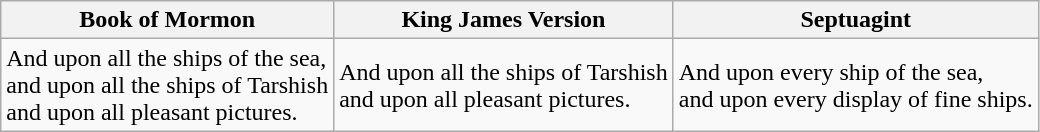<table class="wikitable">
<tr>
<th>Book of Mormon</th>
<th>King James Version</th>
<th>Septuagint</th>
</tr>
<tr>
<td>And upon all the ships of the sea,<br>and upon all the ships of Tarshish<br>and upon all pleasant pictures.</td>
<td>And upon all the ships of Tarshish<br>and upon all pleasant pictures.</td>
<td>And upon every ship of the sea,<br>and upon every display of fine ships.</td>
</tr>
</table>
